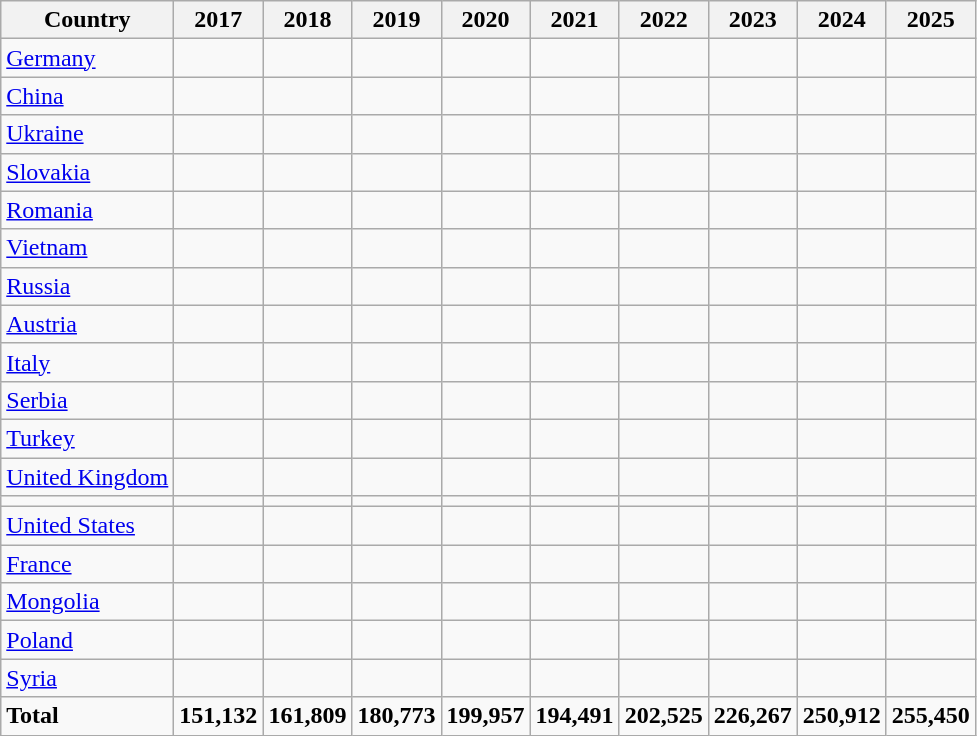<table class="wikitable sortable">
<tr>
<th>Country</th>
<th>2017</th>
<th>2018</th>
<th>2019</th>
<th>2020</th>
<th>2021</th>
<th>2022</th>
<th>2023</th>
<th>2024</th>
<th>2025</th>
</tr>
<tr>
<td> <a href='#'>Germany</a></td>
<td style="text-align:right;"></td>
<td style="text-align:right;"></td>
<td style="text-align:right;"></td>
<td style="text-align:right;"></td>
<td style="text-align:right;"></td>
<td style="text-align:right;"></td>
<td style="text-align:right;"></td>
<td style="text-align:right;"></td>
<td style="text-align:right;"></td>
</tr>
<tr>
<td> <a href='#'>China</a></td>
<td style="text-align:right;"></td>
<td style="text-align:right;"></td>
<td style="text-align:right;"></td>
<td style="text-align:right;"></td>
<td style="text-align:right;"></td>
<td style="text-align:right;"></td>
<td style="text-align:right;"></td>
<td style="text-align:right;"></td>
<td style="text-align:right;"></td>
</tr>
<tr>
<td> <a href='#'>Ukraine</a></td>
<td style="text-align:right;"></td>
<td style="text-align:right;"></td>
<td style="text-align:right;"></td>
<td style="text-align:right;"></td>
<td style="text-align:right;"></td>
<td style="text-align:right;"></td>
<td style="text-align:right;"></td>
<td style="text-align:right;"></td>
<td style="text-align:right;"></td>
</tr>
<tr>
<td> <a href='#'>Slovakia</a></td>
<td style="text-align:right;"></td>
<td style="text-align:right;"></td>
<td style="text-align:right;"></td>
<td style="text-align:right;"></td>
<td style="text-align:right;"></td>
<td style="text-align:right;"></td>
<td style="text-align:right;"></td>
<td style="text-align:right;"></td>
<td style="text-align:right;"></td>
</tr>
<tr>
<td> <a href='#'>Romania</a></td>
<td style="text-align:right;"></td>
<td style="text-align:right;"></td>
<td style="text-align:right;"></td>
<td style="text-align:right;"></td>
<td style="text-align:right;"></td>
<td style="text-align:right;"></td>
<td style="text-align:right;"></td>
<td style="text-align:right;"></td>
<td style="text-align:right;"></td>
</tr>
<tr>
<td> <a href='#'>Vietnam</a></td>
<td style="text-align:right;"></td>
<td style="text-align:right;"></td>
<td style="text-align:right;"></td>
<td style="text-align:right;"></td>
<td style="text-align:right;"></td>
<td style="text-align:right;"></td>
<td style="text-align:right;"></td>
<td style="text-align:right;"></td>
<td style="text-align:right;"></td>
</tr>
<tr>
<td> <a href='#'>Russia</a></td>
<td style="text-align:right;"></td>
<td style="text-align:right;"></td>
<td style="text-align:right;"></td>
<td style="text-align:right;"></td>
<td style="text-align:right;"></td>
<td style="text-align:right;"></td>
<td style="text-align:right;"></td>
<td style="text-align:right;"></td>
<td style="text-align:right;"></td>
</tr>
<tr>
<td> <a href='#'>Austria</a></td>
<td style="text-align:right;"></td>
<td style="text-align:right;"></td>
<td style="text-align:right;"></td>
<td style="text-align:right;"></td>
<td style="text-align:right;"></td>
<td style="text-align:right;"></td>
<td style="text-align:right;"></td>
<td style="text-align:right;"></td>
<td style="text-align:right;"></td>
</tr>
<tr>
<td> <a href='#'>Italy</a></td>
<td style="text-align:right;"></td>
<td style="text-align:right;"></td>
<td style="text-align:right;"></td>
<td style="text-align:right;"></td>
<td style="text-align:right;"></td>
<td style="text-align:right;"></td>
<td style="text-align:right;"></td>
<td style="text-align:right;"></td>
<td style="text-align:right;"></td>
</tr>
<tr>
<td> <a href='#'>Serbia</a></td>
<td style="text-align:right;"></td>
<td style="text-align:right;"></td>
<td style="text-align:right;"></td>
<td style="text-align:right;"></td>
<td style="text-align:right;"></td>
<td style="text-align:right;"></td>
<td style="text-align:right;"></td>
<td style="text-align:right;"></td>
<td style="text-align:right;"></td>
</tr>
<tr>
<td> <a href='#'>Turkey</a></td>
<td style="text-align:right;"></td>
<td style="text-align:right;"></td>
<td style="text-align:right;"></td>
<td style="text-align:right;"></td>
<td style="text-align:right;"></td>
<td style="text-align:right;"></td>
<td style="text-align:right;"></td>
<td style="text-align:right;"></td>
<td style="text-align:right;"></td>
</tr>
<tr>
<td> <a href='#'>United Kingdom</a></td>
<td style="text-align:right;"></td>
<td style="text-align:right;"></td>
<td style="text-align:right;"></td>
<td style="text-align:right;"></td>
<td style="text-align:right;"></td>
<td style="text-align:right;"></td>
<td style="text-align:right;"></td>
<td style="text-align:right;"></td>
<td style="text-align:right;"></td>
</tr>
<tr>
<td></td>
<td style="text-align:right;"></td>
<td style="text-align:right;"></td>
<td style="text-align:right;"></td>
<td style="text-align:right;"></td>
<td style="text-align:right;"></td>
<td style="text-align:right;"></td>
<td style="text-align:right;"></td>
<td style="text-align:right;"></td>
<td style="text-align:right;"></td>
</tr>
<tr>
<td> <a href='#'>United States</a></td>
<td style="text-align:right;"></td>
<td style="text-align:right;"></td>
<td style="text-align:right;"></td>
<td style="text-align:right;"></td>
<td style="text-align:right;"></td>
<td style="text-align:right;"></td>
<td style="text-align:right;"></td>
<td style="text-align:right;"></td>
<td style="text-align:right;"></td>
</tr>
<tr>
<td> <a href='#'>France</a></td>
<td style="text-align:right;"></td>
<td style="text-align:right;"></td>
<td style="text-align:right;"></td>
<td style="text-align:right;"></td>
<td style="text-align:right;"></td>
<td style="text-align:right;"></td>
<td style="text-align:right;"></td>
<td style="text-align:right;"></td>
<td style="text-align:right;"></td>
</tr>
<tr>
<td> <a href='#'>Mongolia</a></td>
<td style="text-align:right;"></td>
<td style="text-align:right;"></td>
<td style="text-align:right;"></td>
<td style="text-align:right;"></td>
<td style="text-align:right;"></td>
<td style="text-align:right;"></td>
<td style="text-align:right;"></td>
<td style="text-align:right;"></td>
<td style="text-align:right;"></td>
</tr>
<tr>
<td> <a href='#'>Poland</a></td>
<td style="text-align:right;"></td>
<td style="text-align:right;"></td>
<td style="text-align:right;"></td>
<td style="text-align:right;"></td>
<td style="text-align:right;"></td>
<td style="text-align:right;"></td>
<td style="text-align:right;"></td>
<td style="text-align:right;"></td>
<td style="text-align:right;"></td>
</tr>
<tr>
<td> <a href='#'>Syria</a></td>
<td style="text-align:right;"></td>
<td style="text-align:right;"></td>
<td style="text-align:right;"></td>
<td style="text-align:right;"></td>
<td style="text-align:right;"></td>
<td style="text-align:right;"></td>
<td style="text-align:right;"></td>
<td style="text-align:right;"></td>
<td style="text-align:right;"></td>
</tr>
<tr>
<td><strong>Total</strong></td>
<td><strong>151,132</strong></td>
<td><strong>161,809</strong></td>
<td><strong>180,773</strong></td>
<td><strong>199,957</strong></td>
<td><strong>194,491</strong></td>
<td><strong>202,525</strong></td>
<td><strong>226,267</strong></td>
<td><strong>250,912</strong></td>
<td><strong>255,450</strong></td>
</tr>
</table>
